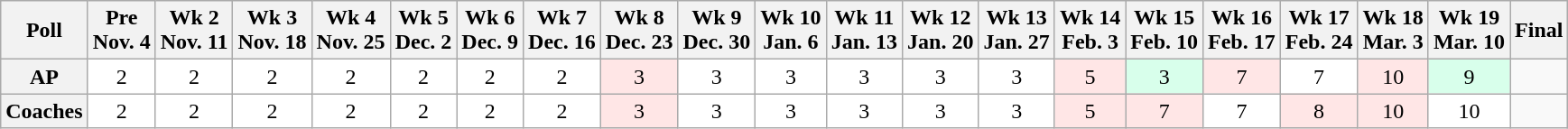<table class="wikitable" style="white-space:nowrap;">
<tr>
<th>Poll</th>
<th>Pre<br>Nov. 4</th>
<th>Wk 2<br>Nov. 11</th>
<th>Wk 3<br>Nov. 18</th>
<th>Wk 4<br>Nov. 25</th>
<th>Wk 5<br>Dec. 2</th>
<th>Wk 6<br>Dec. 9</th>
<th>Wk 7 <br> Dec. 16</th>
<th>Wk 8 <br> Dec. 23</th>
<th>Wk 9 <br> Dec. 30</th>
<th>Wk 10 <br> Jan. 6</th>
<th>Wk 11 <br> Jan. 13</th>
<th>Wk 12 <br> Jan. 20</th>
<th>Wk 13 <br> Jan. 27</th>
<th>Wk 14 <br> Feb. 3</th>
<th>Wk 15 <br> Feb. 10</th>
<th>Wk 16 <br> Feb. 17</th>
<th>Wk 17 <br> Feb. 24</th>
<th>Wk 18 <br> Mar. 3</th>
<th>Wk 19 <br> Mar. 10</th>
<th>Final</th>
</tr>
<tr style="text-align:center;">
<th>AP</th>
<td style="background:#FFF;">2</td>
<td style="background:#FFF;">2</td>
<td style="background:#FFF;">2</td>
<td style="background:#FFF">2</td>
<td style="background:#FFF;">2</td>
<td style="background:#FFF;">2</td>
<td style="background:#FFF;">2</td>
<td style="background:#FFE6E6;">3</td>
<td style="background:#FFF;">3</td>
<td style="background:#FFF;">3</td>
<td style="background:#FFF;">3</td>
<td style="background:#FFF;">3</td>
<td style="background:#FFF;">3</td>
<td style="background:#FFE6E6;">5</td>
<td style="background:#D8FFEB;">3</td>
<td style="background:#FFE6E6;">7</td>
<td style="background:#FFF;">7</td>
<td style="background:#FFE6E6;">10</td>
<td style="background:#D8FFEB;">9</td>
<td></td>
</tr>
<tr style="text-align:center;">
<th>Coaches</th>
<td style="background:#FFF;">2</td>
<td style="background:#FFF;">2</td>
<td style="background:#FFF;">2</td>
<td style="background:#FFF;">2</td>
<td style="background:#FFF;">2</td>
<td style="background:#FFF;">2</td>
<td style="background:#FFF;">2</td>
<td style="background:#FFE6E6;">3</td>
<td style="background:#FFF;">3</td>
<td style="background:#FFF;">3</td>
<td style="background:#FFF;">3</td>
<td style="background:#FFF;">3</td>
<td style="background:#FFF;">3</td>
<td style="background:#FFE6E6;">5</td>
<td style="background:#FFE6E6;">7</td>
<td style="background:#FFF;">7</td>
<td style="background:#FFE6E6;">8</td>
<td style="background:#FFE6E6;">10</td>
<td style="background:#FFF;">10</td>
<td></td>
</tr>
</table>
